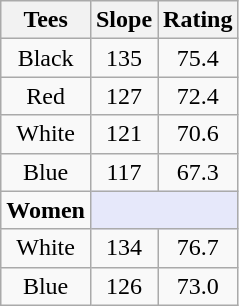<table class=wikitable style="text-align:center">
<tr>
<th>Tees</th>
<th>Slope</th>
<th>Rating</th>
</tr>
<tr>
<td>Black</td>
<td>135</td>
<td>75.4</td>
</tr>
<tr>
<td>Red</td>
<td>127</td>
<td>72.4</td>
</tr>
<tr>
<td>White</td>
<td>121</td>
<td>70.6</td>
</tr>
<tr>
<td>Blue</td>
<td>117</td>
<td>67.3</td>
</tr>
<tr>
<td><strong>Women</strong></td>
<td style="background:#E6E8FA;" colspan=2></td>
</tr>
<tr>
<td>White</td>
<td>134</td>
<td>76.7</td>
</tr>
<tr>
<td>Blue</td>
<td>126</td>
<td>73.0</td>
</tr>
</table>
